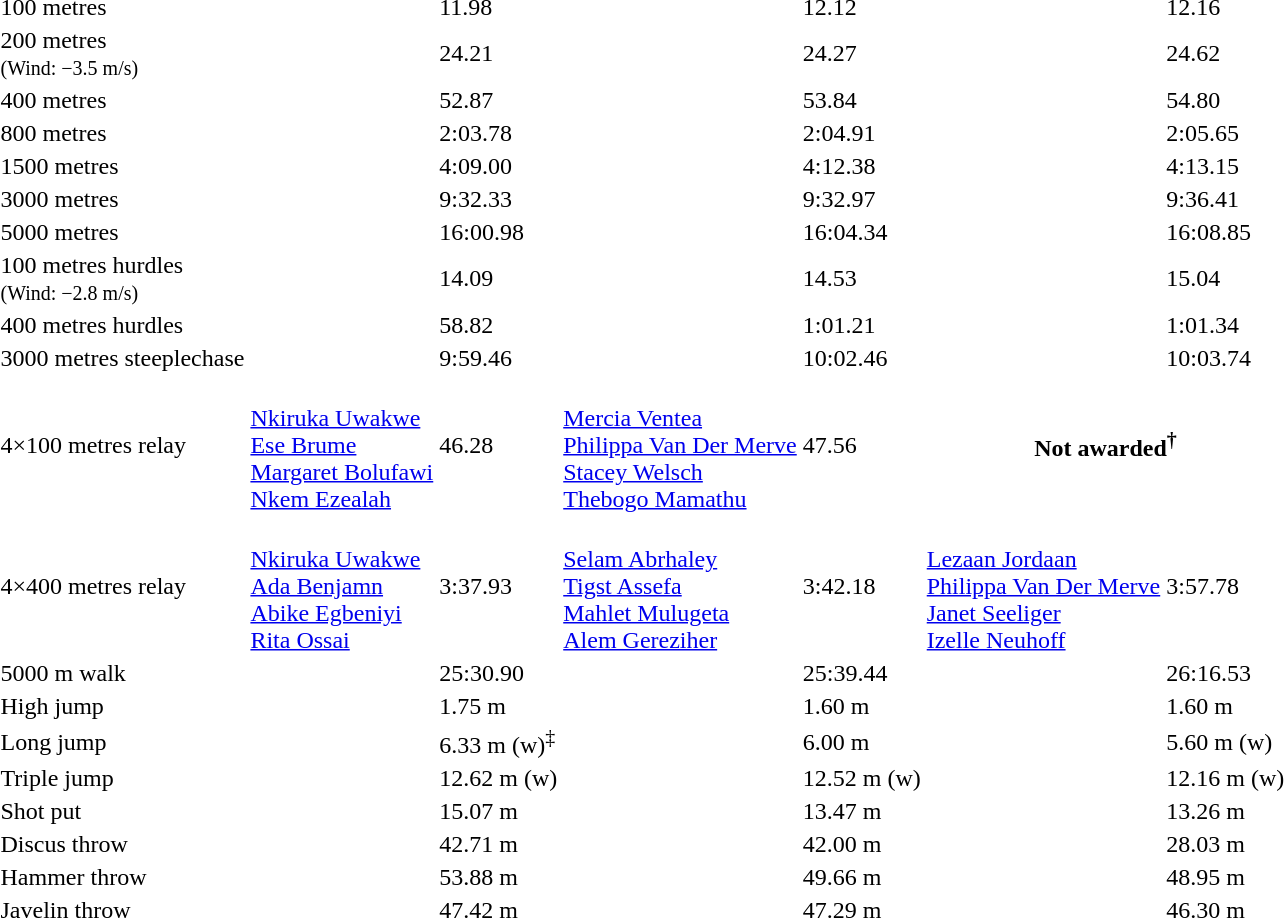<table>
<tr>
<td>100 metres</td>
<td></td>
<td>11.98</td>
<td></td>
<td>12.12</td>
<td></td>
<td>12.16</td>
</tr>
<tr>
<td>200 metres<br><small>(Wind: −3.5 m/s)</small></td>
<td></td>
<td>24.21</td>
<td></td>
<td>24.27</td>
<td></td>
<td>24.62</td>
</tr>
<tr>
<td>400 metres</td>
<td></td>
<td>52.87</td>
<td></td>
<td>53.84</td>
<td></td>
<td>54.80</td>
</tr>
<tr>
<td>800 metres</td>
<td></td>
<td>2:03.78</td>
<td></td>
<td>2:04.91</td>
<td></td>
<td>2:05.65</td>
</tr>
<tr>
<td>1500 metres</td>
<td></td>
<td>4:09.00</td>
<td></td>
<td>4:12.38</td>
<td></td>
<td>4:13.15</td>
</tr>
<tr>
<td>3000 metres</td>
<td></td>
<td>9:32.33</td>
<td></td>
<td>9:32.97</td>
<td></td>
<td>9:36.41</td>
</tr>
<tr>
<td>5000 metres</td>
<td></td>
<td>16:00.98</td>
<td></td>
<td>16:04.34</td>
<td></td>
<td>16:08.85</td>
</tr>
<tr>
<td>100 metres hurdles<br><small>(Wind: −2.8 m/s)</small></td>
<td></td>
<td>14.09</td>
<td></td>
<td>14.53</td>
<td></td>
<td>15.04</td>
</tr>
<tr>
<td>400 metres hurdles</td>
<td></td>
<td>58.82</td>
<td></td>
<td>1:01.21</td>
<td></td>
<td>1:01.34</td>
</tr>
<tr>
<td>3000 metres steeplechase</td>
<td></td>
<td>9:59.46</td>
<td></td>
<td>10:02.46</td>
<td></td>
<td>10:03.74</td>
</tr>
<tr>
<td>4×100 metres relay</td>
<td><br><a href='#'>Nkiruka Uwakwe</a><br><a href='#'>Ese Brume</a><br><a href='#'>Margaret Bolufawi</a><br><a href='#'>Nkem Ezealah</a></td>
<td>46.28</td>
<td><br><a href='#'>Mercia Ventea</a><br><a href='#'>Philippa Van Der Merve</a><br><a href='#'>Stacey Welsch</a><br><a href='#'>Thebogo Mamathu</a></td>
<td>47.56</td>
<th colspan=2>Not awarded<sup>†</sup></th>
</tr>
<tr>
<td>4×400 metres relay</td>
<td><br><a href='#'>Nkiruka Uwakwe</a><br><a href='#'>Ada Benjamn</a><br><a href='#'>Abike Egbeniyi</a><br><a href='#'>Rita Ossai</a></td>
<td>3:37.93</td>
<td><br><a href='#'>Selam Abrhaley</a><br><a href='#'>Tigst Assefa</a><br><a href='#'>Mahlet Mulugeta</a><br><a href='#'>Alem Gereziher</a></td>
<td>3:42.18</td>
<td><br><a href='#'>Lezaan Jordaan</a><br><a href='#'>Philippa Van Der Merve</a><br><a href='#'>Janet Seeliger</a><br><a href='#'>Izelle Neuhoff</a></td>
<td>3:57.78</td>
</tr>
<tr>
<td>5000 m walk</td>
<td></td>
<td>25:30.90</td>
<td></td>
<td>25:39.44</td>
<td></td>
<td>26:16.53</td>
</tr>
<tr>
<td>High jump</td>
<td></td>
<td>1.75 m</td>
<td></td>
<td>1.60 m</td>
<td></td>
<td>1.60 m</td>
</tr>
<tr>
<td>Long jump</td>
<td></td>
<td>6.33 m (w)<sup>‡</sup></td>
<td></td>
<td>6.00 m</td>
<td></td>
<td>5.60 m (w)</td>
</tr>
<tr>
<td>Triple jump</td>
<td></td>
<td>12.62 m (w)</td>
<td></td>
<td>12.52 m (w)</td>
<td></td>
<td>12.16 m (w)</td>
</tr>
<tr>
<td>Shot put</td>
<td></td>
<td>15.07 m</td>
<td></td>
<td>13.47 m</td>
<td></td>
<td>13.26 m</td>
</tr>
<tr>
<td>Discus throw</td>
<td></td>
<td>42.71 m</td>
<td></td>
<td>42.00 m</td>
<td></td>
<td>28.03 m</td>
</tr>
<tr>
<td>Hammer throw</td>
<td></td>
<td>53.88 m</td>
<td></td>
<td>49.66 m</td>
<td></td>
<td>48.95 m</td>
</tr>
<tr>
<td>Javelin throw</td>
<td></td>
<td>47.42 m</td>
<td></td>
<td>47.29 m</td>
<td></td>
<td>46.30 m</td>
</tr>
</table>
